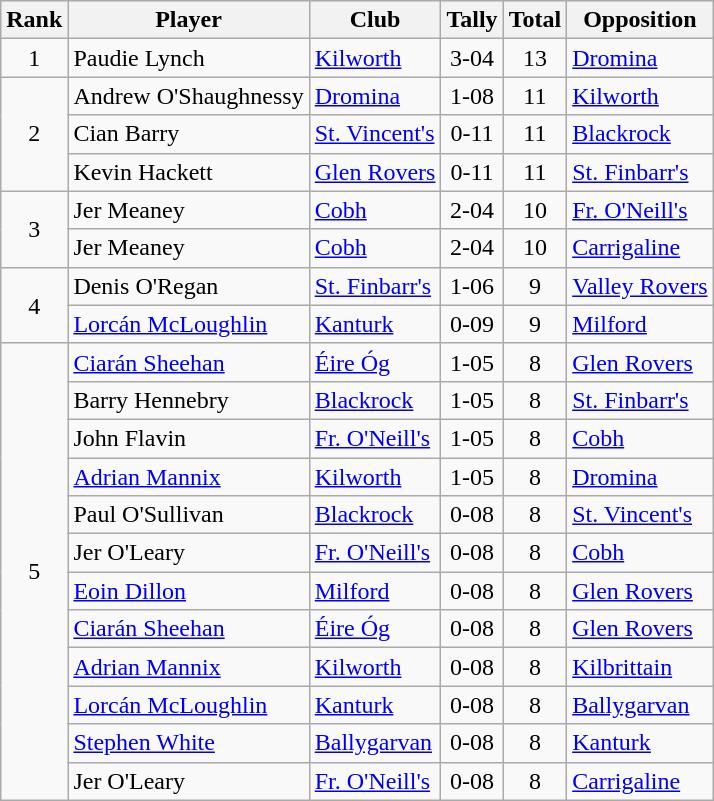<table class="wikitable">
<tr>
<th>Rank</th>
<th>Player</th>
<th>Club</th>
<th>Tally</th>
<th>Total</th>
<th>Opposition</th>
</tr>
<tr>
<td rowspan="1" style="text-align:center;">1</td>
<td>Paudie Lynch</td>
<td><a href='#'>Kilworth</a></td>
<td align=center>3-04</td>
<td align=center>13</td>
<td><a href='#'>Dromina</a></td>
</tr>
<tr>
<td rowspan="3" style="text-align:center;">2</td>
<td>Andrew O'Shaughnessy</td>
<td><a href='#'>Dromina</a></td>
<td align=center>1-08</td>
<td align=center>11</td>
<td><a href='#'>Kilworth</a></td>
</tr>
<tr>
<td>Cian Barry</td>
<td><a href='#'>St. Vincent's</a></td>
<td align=center>0-11</td>
<td align=center>11</td>
<td><a href='#'>Blackrock</a></td>
</tr>
<tr>
<td>Kevin Hackett</td>
<td><a href='#'>Glen Rovers</a></td>
<td align=center>0-11</td>
<td align=center>11</td>
<td><a href='#'>St. Finbarr's</a></td>
</tr>
<tr>
<td rowspan="2" style="text-align:center;">3</td>
<td>Jer Meaney</td>
<td><a href='#'>Cobh</a></td>
<td align=center>2-04</td>
<td align=center>10</td>
<td><a href='#'>Fr. O'Neill's</a></td>
</tr>
<tr>
<td>Jer Meaney</td>
<td><a href='#'>Cobh</a></td>
<td align=center>2-04</td>
<td align=center>10</td>
<td><a href='#'>Carrigaline</a></td>
</tr>
<tr>
<td rowspan="2" style="text-align:center;">4</td>
<td>Denis O'Regan</td>
<td><a href='#'>St. Finbarr's</a></td>
<td align=center>1-06</td>
<td align=center>9</td>
<td><a href='#'>Valley Rovers</a></td>
</tr>
<tr>
<td><a href='#'>Lorcán McLoughlin</a></td>
<td><a href='#'>Kanturk</a></td>
<td align=center>0-09</td>
<td align=center>9</td>
<td><a href='#'>Milford</a></td>
</tr>
<tr>
<td rowspan="12" style="text-align:center;">5</td>
<td><a href='#'>Ciarán Sheehan</a></td>
<td><a href='#'>Éire Óg</a></td>
<td align=center>1-05</td>
<td align=center>8</td>
<td><a href='#'>Glen Rovers</a></td>
</tr>
<tr>
<td>Barry Hennebry</td>
<td><a href='#'>Blackrock</a></td>
<td align=center>1-05</td>
<td align=center>8</td>
<td><a href='#'>St. Finbarr's</a></td>
</tr>
<tr>
<td>John Flavin</td>
<td><a href='#'>Fr. O'Neill's</a></td>
<td align=center>1-05</td>
<td align=center>8</td>
<td><a href='#'>Cobh</a></td>
</tr>
<tr>
<td><a href='#'>Adrian Mannix</a></td>
<td><a href='#'>Kilworth</a></td>
<td align=center>1-05</td>
<td align=center>8</td>
<td><a href='#'>Dromina</a></td>
</tr>
<tr>
<td>Paul O'Sullivan</td>
<td><a href='#'>Blackrock</a></td>
<td align=center>0-08</td>
<td align=center>8</td>
<td><a href='#'>St. Vincent's</a></td>
</tr>
<tr>
<td>Jer O'Leary</td>
<td><a href='#'>Fr. O'Neill's</a></td>
<td align=center>0-08</td>
<td align=center>8</td>
<td><a href='#'>Cobh</a></td>
</tr>
<tr>
<td><a href='#'>Eoin Dillon</a></td>
<td><a href='#'>Milford</a></td>
<td align=center>0-08</td>
<td align=center>8</td>
<td><a href='#'>Glen Rovers</a></td>
</tr>
<tr>
<td><a href='#'>Ciarán Sheehan</a></td>
<td><a href='#'>Éire Óg</a></td>
<td align=center>0-08</td>
<td align=center>8</td>
<td><a href='#'>Glen Rovers</a></td>
</tr>
<tr>
<td><a href='#'>Adrian Mannix</a></td>
<td><a href='#'>Kilworth</a></td>
<td align=center>0-08</td>
<td align=center>8</td>
<td><a href='#'>Kilbrittain</a></td>
</tr>
<tr>
<td><a href='#'>Lorcán McLoughlin</a></td>
<td><a href='#'>Kanturk</a></td>
<td align=center>0-08</td>
<td align=center>8</td>
<td><a href='#'>Ballygarvan</a></td>
</tr>
<tr>
<td><a href='#'>Stephen White</a></td>
<td><a href='#'>Ballygarvan</a></td>
<td align=center>0-08</td>
<td align=center>8</td>
<td><a href='#'>Kanturk</a></td>
</tr>
<tr>
<td>Jer O'Leary</td>
<td><a href='#'>Fr. O'Neill's</a></td>
<td align=center>0-08</td>
<td align=center>8</td>
<td><a href='#'>Carrigaline</a></td>
</tr>
</table>
